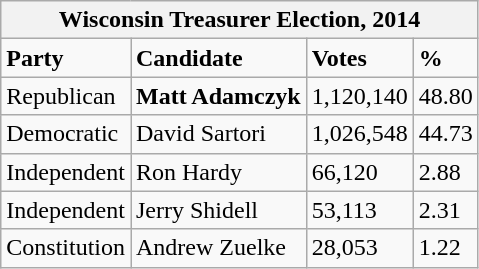<table class="wikitable">
<tr>
<th colspan="4">Wisconsin Treasurer Election, 2014</th>
</tr>
<tr>
<td><strong>Party</strong></td>
<td><strong>Candidate</strong></td>
<td><strong>Votes</strong></td>
<td><strong>%</strong></td>
</tr>
<tr>
<td>Republican</td>
<td><strong>Matt Adamczyk</strong></td>
<td>1,120,140</td>
<td>48.80</td>
</tr>
<tr>
<td>Democratic</td>
<td>David Sartori</td>
<td>1,026,548</td>
<td>44.73</td>
</tr>
<tr>
<td>Independent</td>
<td>Ron Hardy</td>
<td>66,120</td>
<td>2.88</td>
</tr>
<tr>
<td>Independent</td>
<td>Jerry Shidell</td>
<td>53,113</td>
<td>2.31</td>
</tr>
<tr>
<td>Constitution</td>
<td>Andrew Zuelke</td>
<td>28,053</td>
<td>1.22</td>
</tr>
</table>
